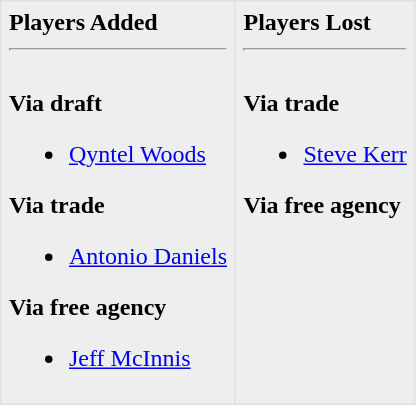<table border=1 style="border-collapse:collapse; background-color:#eeeeee" bordercolor="#DFDFDF" cellpadding="5">
<tr>
<td valign="top"><strong>Players Added</strong> <hr><br><strong>Via draft</strong><ul><li><a href='#'>Qyntel Woods</a></li></ul><strong>Via trade</strong><ul><li><a href='#'>Antonio Daniels</a></li></ul><strong>Via free agency</strong><ul><li><a href='#'>Jeff McInnis</a></li></ul></td>
<td valign="top"><strong>Players Lost</strong> <hr><br><strong>Via trade</strong><ul><li><a href='#'>Steve Kerr</a></li></ul><strong>Via free agency</strong></td>
</tr>
</table>
